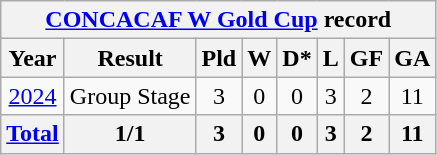<table class="wikitable"  style="text-align:center;">
<tr>
<th colspan=8><a href='#'>CONCACAF W Gold Cup</a> record</th>
</tr>
<tr>
<th>Year</th>
<th>Result</th>
<th>Pld</th>
<th>W</th>
<th>D*</th>
<th>L</th>
<th>GF</th>
<th>GA</th>
</tr>
<tr>
<td> <a href='#'>2024</a></td>
<td>Group Stage</td>
<td>3</td>
<td>0</td>
<td>0</td>
<td>3</td>
<td>2</td>
<td>11</td>
</tr>
<tr>
<th><a href='#'>Total</a></th>
<th>1/1</th>
<th>3</th>
<th>0</th>
<th>0</th>
<th>3</th>
<th>2</th>
<th>11</th>
</tr>
</table>
